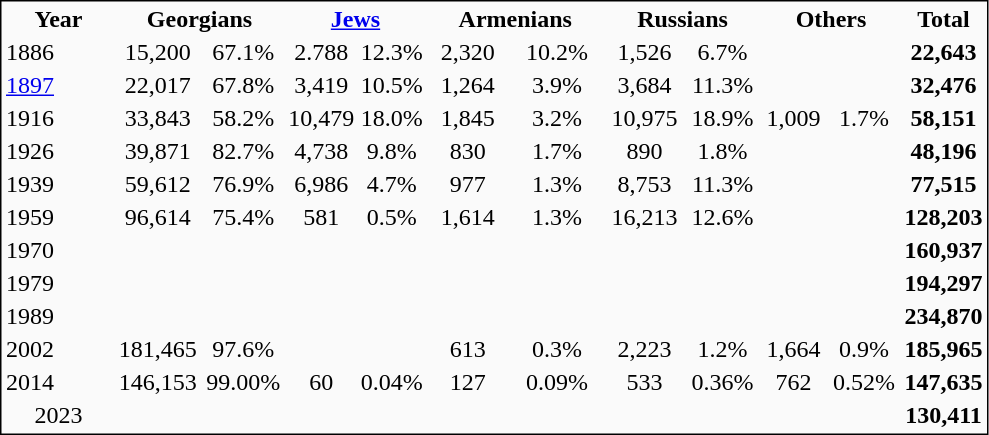<table style="text-align:center; border:1px solid black; background:#fafafa">
<tr>
<th scope="col" style="width:70px;">Year</th>
<th scope="col" colspan=2 style="width:110px;">Georgians</th>
<th scope="col" colspan=2 style="width:90px;"><a href='#'>Jews</a></th>
<th scope="col" colspan=2 style="width:115px;">Armenians</th>
<th scope="col" colspan=2 style="width:100px;">Russians</th>
<th scope="col" colspan=2 style="width:90px;">Others</th>
<th scope="col" style="width:70">Total</th>
</tr>
<tr>
<td style="text-align:left;">1886</td>
<td>15,200</td>
<td>67.1%</td>
<td>2.788</td>
<td>12.3%</td>
<td>2,320</td>
<td>10.2%</td>
<td>1,526</td>
<td>6.7%</td>
<td></td>
<td></td>
<td><strong>22,643</strong></td>
</tr>
<tr>
<td style="text-align:left;"><a href='#'>1897</a></td>
<td>22,017</td>
<td>67.8%</td>
<td>3,419</td>
<td>10.5%</td>
<td>1,264</td>
<td>3.9%</td>
<td>3,684</td>
<td>11.3%</td>
<td></td>
<td></td>
<td><strong>32,476</strong></td>
</tr>
<tr>
<td style="text-align:left;">1916</td>
<td>33,843</td>
<td>58.2%</td>
<td>10,479</td>
<td>18.0%</td>
<td>1,845</td>
<td>3.2%</td>
<td>10,975</td>
<td>18.9%</td>
<td>1,009</td>
<td>1.7%</td>
<td><strong>58,151</strong></td>
</tr>
<tr>
<td style="text-align:left;">1926</td>
<td>39,871</td>
<td>82.7%</td>
<td>4,738</td>
<td>9.8%</td>
<td>830</td>
<td>1.7%</td>
<td>890</td>
<td>1.8%</td>
<td></td>
<td></td>
<td><strong>48,196</strong></td>
</tr>
<tr>
<td style="text-align:left;">1939</td>
<td>59,612</td>
<td>76.9%</td>
<td>6,986</td>
<td>4.7%</td>
<td>977</td>
<td>1.3%</td>
<td>8,753</td>
<td>11.3%</td>
<td></td>
<td></td>
<td><strong>77,515</strong></td>
</tr>
<tr>
<td style="text-align:left;">1959</td>
<td>96,614</td>
<td>75.4%</td>
<td>581</td>
<td>0.5%</td>
<td>1,614</td>
<td>1.3%</td>
<td>16,213</td>
<td>12.6%</td>
<td></td>
<td></td>
<td><strong>128,203</strong></td>
</tr>
<tr>
<td style="text-align:left;">1970</td>
<td></td>
<td></td>
<td></td>
<td></td>
<td></td>
<td></td>
<td></td>
<td></td>
<td></td>
<td></td>
<td><strong>160,937</strong></td>
</tr>
<tr>
<td style="text-align:left;">1979</td>
<td></td>
<td></td>
<td></td>
<td></td>
<td></td>
<td></td>
<td></td>
<td></td>
<td></td>
<td></td>
<td><strong>194,297</strong></td>
</tr>
<tr>
<td style="text-align:left;">1989</td>
<td></td>
<td></td>
<td></td>
<td></td>
<td></td>
<td></td>
<td></td>
<td></td>
<td></td>
<td></td>
<td><strong>234,870</strong></td>
</tr>
<tr>
<td style="text-align:left;">2002</td>
<td>181,465</td>
<td>97.6%</td>
<td></td>
<td></td>
<td>613</td>
<td>0.3%</td>
<td>2,223</td>
<td>1.2%</td>
<td>1,664</td>
<td>0.9%</td>
<td><strong>185,965</strong></td>
</tr>
<tr>
<td style="text-align:left;">2014</td>
<td>146,153</td>
<td>99.00%</td>
<td>60</td>
<td>0.04%</td>
<td>127</td>
<td>0.09%</td>
<td>533</td>
<td>0.36%</td>
<td>762</td>
<td>0.52%</td>
<td><strong>147,635</strong></td>
</tr>
<tr>
<td>2023</td>
<td></td>
<td></td>
<td></td>
<td></td>
<td></td>
<td></td>
<td></td>
<td></td>
<td></td>
<td></td>
<td><strong>130,411</strong></td>
</tr>
</table>
